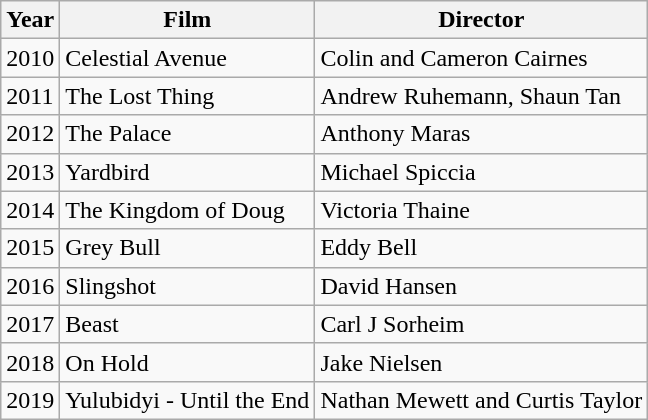<table class="wikitable">
<tr>
<th>Year</th>
<th>Film</th>
<th>Director</th>
</tr>
<tr>
<td>2010</td>
<td>Celestial Avenue</td>
<td>Colin and Cameron Cairnes</td>
</tr>
<tr>
<td>2011</td>
<td>The Lost Thing</td>
<td>Andrew Ruhemann, Shaun Tan</td>
</tr>
<tr>
<td>2012</td>
<td>The Palace</td>
<td>Anthony Maras</td>
</tr>
<tr>
<td>2013</td>
<td>Yardbird</td>
<td>Michael Spiccia</td>
</tr>
<tr>
<td>2014</td>
<td>The Kingdom of Doug</td>
<td>Victoria Thaine</td>
</tr>
<tr>
<td>2015</td>
<td>Grey Bull</td>
<td>Eddy Bell</td>
</tr>
<tr>
<td>2016</td>
<td>Slingshot</td>
<td>David Hansen</td>
</tr>
<tr>
<td>2017</td>
<td>Beast</td>
<td>Carl J Sorheim</td>
</tr>
<tr>
<td>2018</td>
<td>On Hold</td>
<td>Jake Nielsen</td>
</tr>
<tr>
<td>2019</td>
<td>Yulubidyi - Until the End</td>
<td>Nathan Mewett and Curtis Taylor</td>
</tr>
</table>
